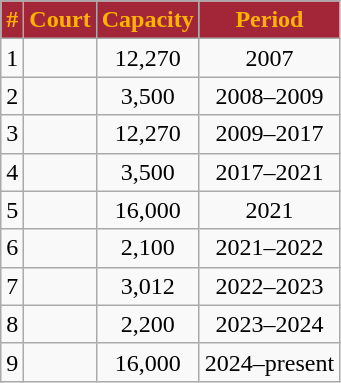<table class="wikitable sortable" style="text-align:center;">
<tr>
<th style="color:#FFB300; background:#A32638;">#</th>
<th style="color:#FFB300; background:#A32638;">Court</th>
<th style="color:#FFB300; background:#A32638;">Capacity</th>
<th style="color:#FFB300; background:#A32638;">Period</th>
</tr>
<tr>
<td>1</td>
<td align="left"></td>
<td>12,270</td>
<td>2007</td>
</tr>
<tr>
<td>2</td>
<td align="left"></td>
<td>3,500</td>
<td>2008–2009</td>
</tr>
<tr>
<td>3</td>
<td align="left"></td>
<td>12,270</td>
<td>2009–2017</td>
</tr>
<tr>
<td>4</td>
<td align="left"></td>
<td>3,500</td>
<td>2017–2021</td>
</tr>
<tr>
<td>5</td>
<td align="left"></td>
<td>16,000</td>
<td>2021</td>
</tr>
<tr>
<td>6</td>
<td align="left"></td>
<td>2,100</td>
<td>2021–2022</td>
</tr>
<tr>
<td>7</td>
<td align="left"></td>
<td>3,012</td>
<td>2022–2023</td>
</tr>
<tr>
<td>8</td>
<td align="left"></td>
<td>2,200</td>
<td>2023–2024</td>
</tr>
<tr>
<td>9</td>
<td align="left"></td>
<td>16,000</td>
<td>2024–present</td>
</tr>
</table>
